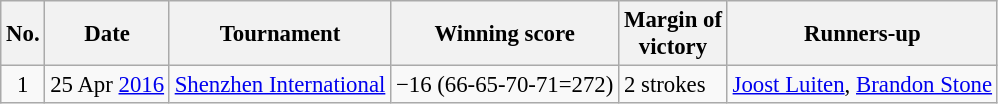<table class="wikitable" style="font-size:95%;">
<tr>
<th>No.</th>
<th>Date</th>
<th>Tournament</th>
<th>Winning score</th>
<th>Margin of<br>victory</th>
<th>Runners-up</th>
</tr>
<tr>
<td align=center>1</td>
<td align=right>25 Apr <a href='#'>2016</a></td>
<td><a href='#'>Shenzhen International</a></td>
<td>−16 (66-65-70-71=272)</td>
<td>2 strokes</td>
<td> <a href='#'>Joost Luiten</a>,  <a href='#'>Brandon Stone</a></td>
</tr>
</table>
